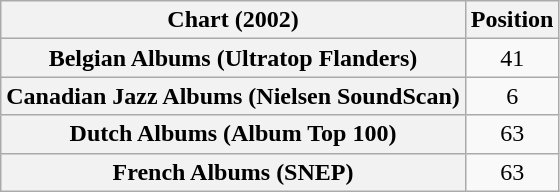<table class="wikitable sortable plainrowheaders" style="text-align:center">
<tr>
<th scope="col">Chart (2002)</th>
<th scope="col">Position</th>
</tr>
<tr>
<th scope="row">Belgian Albums (Ultratop Flanders)</th>
<td>41</td>
</tr>
<tr>
<th scope="row">Canadian Jazz Albums (Nielsen SoundScan)</th>
<td>6</td>
</tr>
<tr>
<th scope="row">Dutch Albums (Album Top 100)</th>
<td>63</td>
</tr>
<tr>
<th scope="row">French Albums (SNEP)</th>
<td>63</td>
</tr>
</table>
